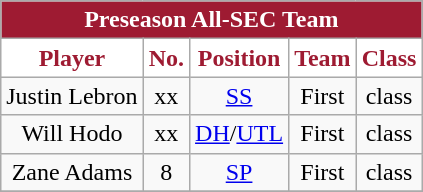<table class="wikitable" style="text-align:center">
<tr>
<td colspan="5" style= "background: #9e1b32; color:#FFFFFF"><strong>Preseason All-SEC Team</strong></td>
</tr>
<tr>
<th style="background:#FFFFFF; color:#9e1b32">Player</th>
<th style="background:#FFFFFF; color:#9e1b32">No.</th>
<th style="background:#FFFFFF; color:#9e1b32">Position</th>
<th style="background:#FFFFFF; color:#9e1b32">Team</th>
<th style="background:#FFFFFF; color:#9e1b32">Class</th>
</tr>
<tr>
<td>Justin Lebron</td>
<td>xx</td>
<td><a href='#'>SS</a></td>
<td>First</td>
<td>class</td>
</tr>
<tr>
<td>Will Hodo</td>
<td>xx</td>
<td><a href='#'>DH</a>/<a href='#'>UTL</a></td>
<td>First</td>
<td>class</td>
</tr>
<tr>
<td>Zane Adams</td>
<td>8</td>
<td><a href='#'>SP</a></td>
<td>First</td>
<td>class</td>
</tr>
<tr>
</tr>
</table>
